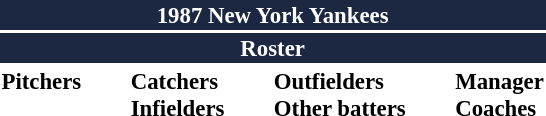<table class="toccolours" style="font-size: 95%;">
<tr>
<th colspan="10" style="background:#1c2841; color:white; text-align:center;">1987 New York Yankees</th>
</tr>
<tr>
<td colspan="10" style="background:#1c2841; color:white; text-align:center;"><strong>Roster</strong></td>
</tr>
<tr>
<td valign="top"><strong>Pitchers</strong><br>



















</td>
<td style="width:25px;"></td>
<td valign="top"><strong>Catchers</strong><br>



<strong>Infielders</strong>











</td>
<td style="width:25px;"></td>
<td valign="top"><strong>Outfielders</strong><br>









<strong>Other batters</strong>
</td>
<td style="width:25px;"></td>
<td valign="top"><strong>Manager</strong><br>
<strong>Coaches</strong>





</td>
</tr>
</table>
